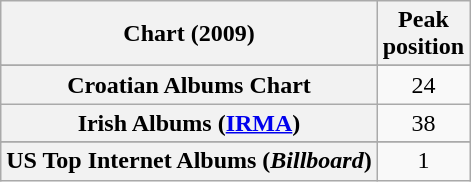<table class="wikitable plainrowheaders sortable">
<tr>
<th scope="col">Chart (2009)</th>
<th scope="col">Peak<br>position</th>
</tr>
<tr>
</tr>
<tr>
<th scope="row">Croatian Albums Chart</th>
<td style="text-align:center;">24</td>
</tr>
<tr>
<th scope="row">Irish Albums (<a href='#'>IRMA</a>)</th>
<td style="text-align:center;">38</td>
</tr>
<tr>
</tr>
<tr>
</tr>
<tr>
</tr>
<tr>
<th scope="row">US Top Internet Albums (<em>Billboard</em>)</th>
<td style="text-align:center;">1</td>
</tr>
</table>
